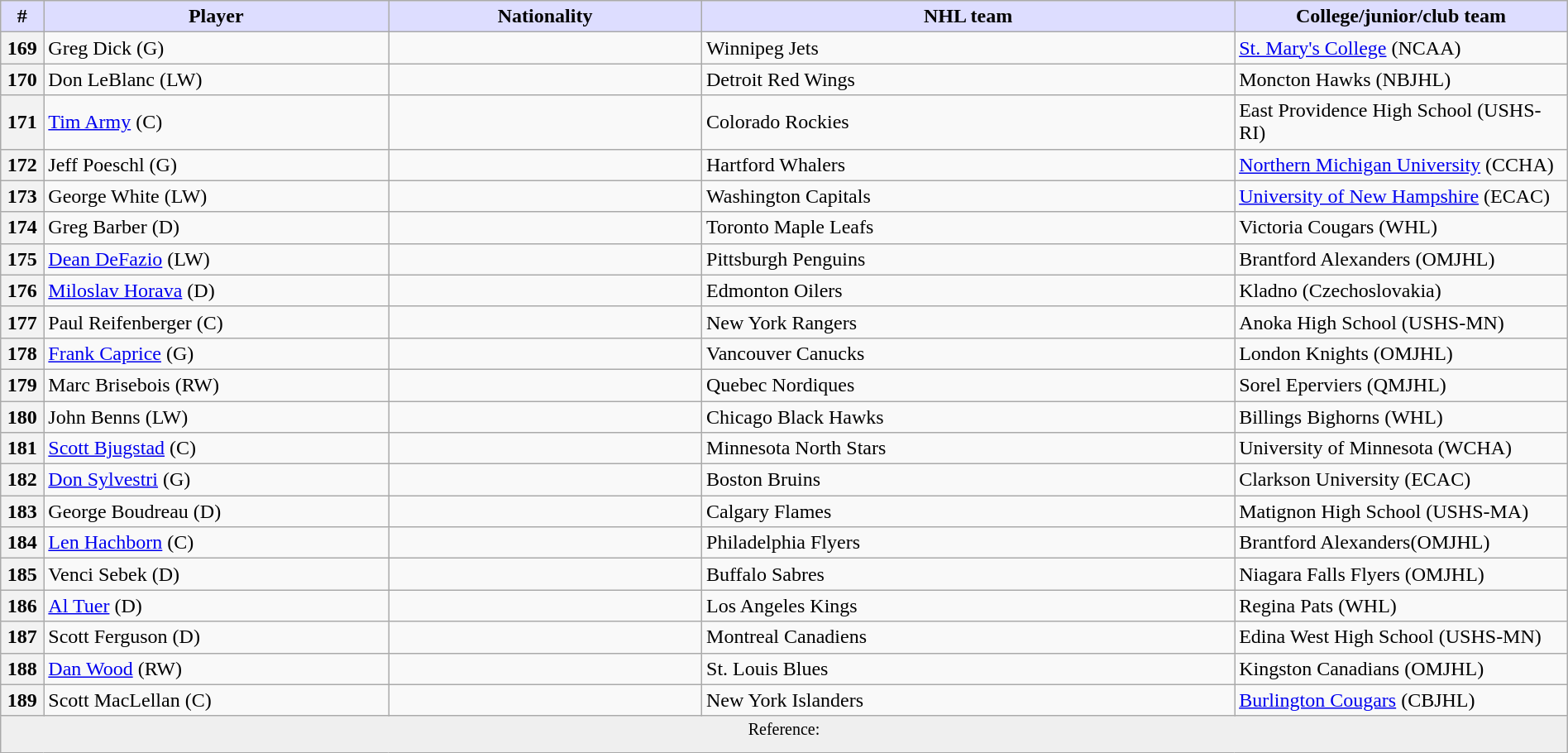<table class="wikitable" style="width: 100%">
<tr>
<th style="background:#ddf; width:2.75%;">#</th>
<th style="background:#ddf; width:22.0%;">Player</th>
<th style="background:#ddf; width:20.0%;">Nationality</th>
<th style="background:#ddf; width:34.0%;">NHL team</th>
<th style="background:#ddf; width:100.0%;">College/junior/club team</th>
</tr>
<tr>
<th>169</th>
<td>Greg Dick (G)</td>
<td></td>
<td>Winnipeg Jets</td>
<td><a href='#'>St. Mary's College</a> (NCAA)</td>
</tr>
<tr>
<th>170</th>
<td>Don LeBlanc (LW)</td>
<td></td>
<td>Detroit Red Wings</td>
<td>Moncton Hawks (NBJHL)</td>
</tr>
<tr>
<th>171</th>
<td><a href='#'>Tim Army</a> (C)</td>
<td></td>
<td>Colorado Rockies</td>
<td>East Providence High School (USHS-RI)</td>
</tr>
<tr>
<th>172</th>
<td>Jeff Poeschl (G)</td>
<td></td>
<td>Hartford Whalers</td>
<td><a href='#'>Northern Michigan University</a> (CCHA)</td>
</tr>
<tr>
<th>173</th>
<td>George White (LW)</td>
<td></td>
<td>Washington Capitals</td>
<td><a href='#'>University of New Hampshire</a> (ECAC)</td>
</tr>
<tr>
<th>174</th>
<td>Greg Barber (D)</td>
<td></td>
<td>Toronto Maple Leafs</td>
<td>Victoria Cougars (WHL)</td>
</tr>
<tr>
<th>175</th>
<td><a href='#'>Dean DeFazio</a> (LW)</td>
<td></td>
<td>Pittsburgh Penguins</td>
<td>Brantford Alexanders (OMJHL)</td>
</tr>
<tr>
<th>176</th>
<td><a href='#'>Miloslav Horava</a> (D)</td>
<td></td>
<td>Edmonton Oilers</td>
<td>Kladno (Czechoslovakia)</td>
</tr>
<tr>
<th>177</th>
<td>Paul Reifenberger (C)</td>
<td></td>
<td>New York Rangers</td>
<td>Anoka High School (USHS-MN)</td>
</tr>
<tr>
<th>178</th>
<td><a href='#'>Frank Caprice</a> (G)</td>
<td></td>
<td>Vancouver Canucks</td>
<td>London Knights (OMJHL)</td>
</tr>
<tr>
<th>179</th>
<td>Marc Brisebois (RW)</td>
<td></td>
<td>Quebec Nordiques</td>
<td>Sorel Eperviers (QMJHL)</td>
</tr>
<tr>
<th>180</th>
<td>John Benns (LW)</td>
<td></td>
<td>Chicago Black Hawks</td>
<td>Billings Bighorns (WHL)</td>
</tr>
<tr>
<th>181</th>
<td><a href='#'>Scott Bjugstad</a> (C)</td>
<td></td>
<td>Minnesota North Stars</td>
<td>University of Minnesota (WCHA)</td>
</tr>
<tr>
<th>182</th>
<td><a href='#'>Don Sylvestri</a> (G)</td>
<td></td>
<td>Boston Bruins</td>
<td>Clarkson University (ECAC)</td>
</tr>
<tr>
<th>183</th>
<td>George Boudreau (D)</td>
<td></td>
<td>Calgary Flames</td>
<td>Matignon High School (USHS-MA)</td>
</tr>
<tr>
<th>184</th>
<td><a href='#'>Len Hachborn</a> (C)</td>
<td></td>
<td>Philadelphia Flyers</td>
<td>Brantford Alexanders(OMJHL)</td>
</tr>
<tr>
<th>185</th>
<td>Venci Sebek (D)</td>
<td></td>
<td>Buffalo Sabres</td>
<td>Niagara Falls Flyers (OMJHL)</td>
</tr>
<tr>
<th>186</th>
<td><a href='#'>Al Tuer</a> (D)</td>
<td></td>
<td>Los Angeles Kings</td>
<td>Regina Pats (WHL)</td>
</tr>
<tr>
<th>187</th>
<td>Scott Ferguson (D)</td>
<td></td>
<td>Montreal Canadiens</td>
<td>Edina West High School (USHS-MN)</td>
</tr>
<tr>
<th>188</th>
<td><a href='#'>Dan Wood</a> (RW)</td>
<td></td>
<td>St. Louis Blues</td>
<td>Kingston Canadians (OMJHL)</td>
</tr>
<tr>
<th>189</th>
<td>Scott MacLellan (C)</td>
<td></td>
<td>New York Islanders</td>
<td><a href='#'>Burlington Cougars</a> (CBJHL)</td>
</tr>
<tr>
<td align=center colspan="6" bgcolor="#efefef"><sup>Reference:   </sup></td>
</tr>
</table>
